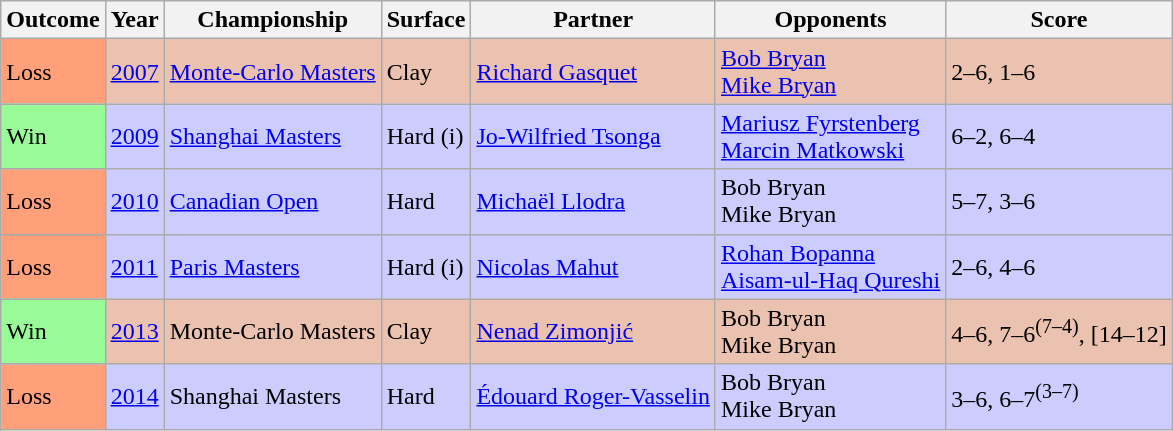<table class="sortable wikitable">
<tr>
<th>Outcome</th>
<th>Year</th>
<th>Championship</th>
<th>Surface</th>
<th>Partner</th>
<th>Opponents</th>
<th class="unsortable">Score</th>
</tr>
<tr bgcolor=ebc2af>
<td bgcolor=FFA07A>Loss</td>
<td><a href='#'>2007</a></td>
<td><a href='#'>Monte-Carlo Masters</a></td>
<td>Clay</td>
<td> <a href='#'>Richard Gasquet</a></td>
<td> <a href='#'>Bob Bryan</a><br> <a href='#'>Mike Bryan</a></td>
<td>2–6, 1–6</td>
</tr>
<tr bgcolor=CCCCFF>
<td bgcolor=98fb98>Win</td>
<td><a href='#'>2009</a></td>
<td><a href='#'>Shanghai Masters</a></td>
<td>Hard (i)</td>
<td> <a href='#'>Jo-Wilfried Tsonga</a></td>
<td> <a href='#'>Mariusz Fyrstenberg</a><br> <a href='#'>Marcin Matkowski</a></td>
<td>6–2, 6–4</td>
</tr>
<tr bgcolor=CCCCFF>
<td bgcolor=FFA07A>Loss</td>
<td><a href='#'>2010</a></td>
<td><a href='#'>Canadian Open</a></td>
<td>Hard</td>
<td> <a href='#'>Michaël Llodra</a></td>
<td> Bob Bryan<br> Mike Bryan</td>
<td>5–7, 3–6</td>
</tr>
<tr bgcolor=CCCCFF>
<td bgcolor=FFA07A>Loss</td>
<td><a href='#'>2011</a></td>
<td><a href='#'>Paris Masters</a></td>
<td>Hard (i)</td>
<td> <a href='#'>Nicolas Mahut</a></td>
<td> <a href='#'>Rohan Bopanna</a><br> <a href='#'>Aisam-ul-Haq Qureshi</a></td>
<td>2–6, 4–6</td>
</tr>
<tr bgcolor=ebc2af>
<td bgcolor=98fb98>Win</td>
<td><a href='#'>2013</a></td>
<td>Monte-Carlo Masters</td>
<td>Clay</td>
<td> <a href='#'>Nenad Zimonjić</a></td>
<td> Bob Bryan<br> Mike Bryan</td>
<td>4–6, 7–6<sup>(7–4)</sup>, [14–12]</td>
</tr>
<tr bgcolor=CCCCFF>
<td bgcolor=FFA07A>Loss</td>
<td><a href='#'>2014</a></td>
<td>Shanghai Masters</td>
<td>Hard</td>
<td> <a href='#'>Édouard Roger-Vasselin</a></td>
<td> Bob Bryan<br> Mike Bryan</td>
<td>3–6, 6–7<sup>(3–7)</sup></td>
</tr>
</table>
